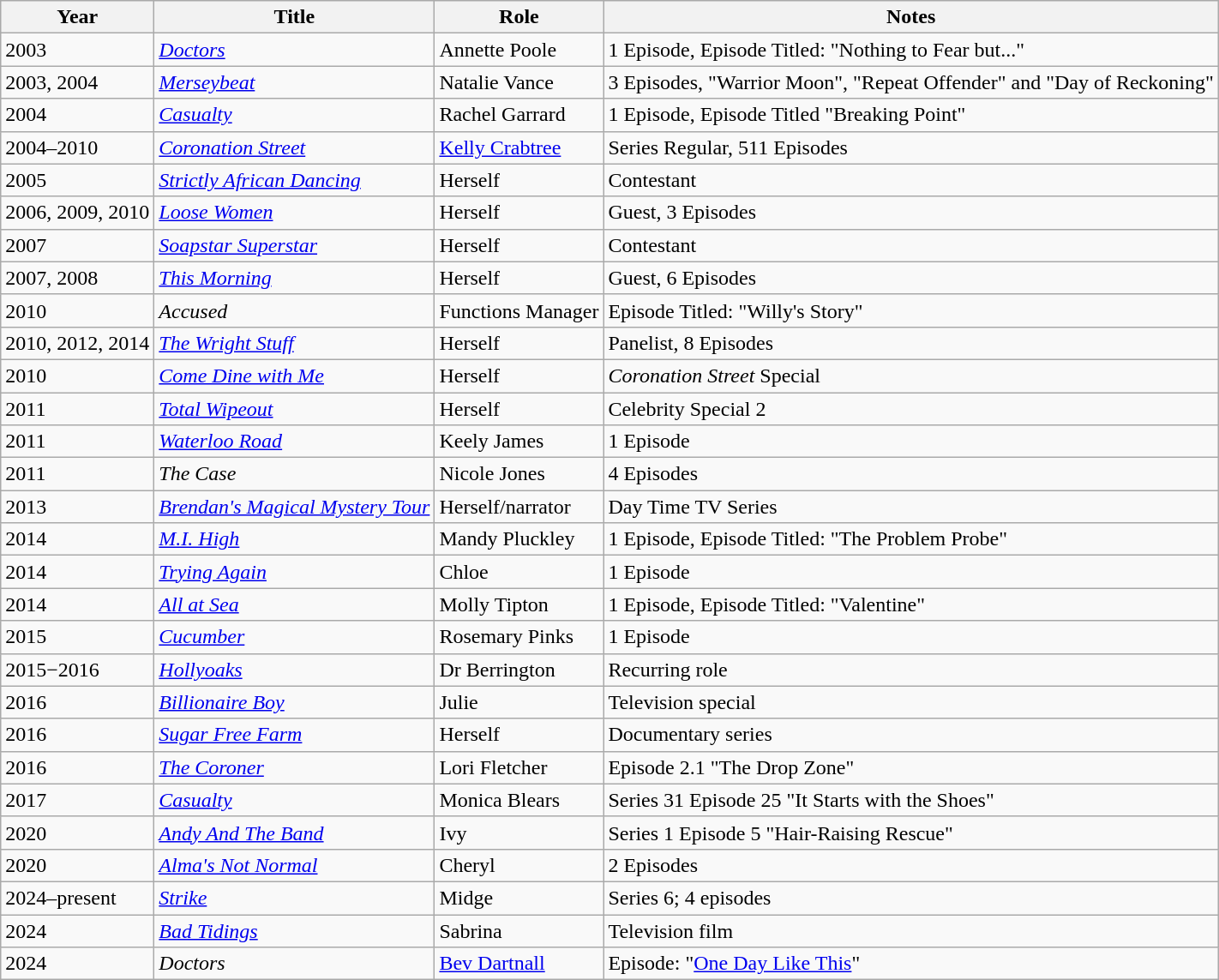<table class="wikitable sortable">
<tr>
<th>Year</th>
<th>Title</th>
<th class="unsortable">Role</th>
<th class="unsortable">Notes</th>
</tr>
<tr>
<td>2003</td>
<td><em><a href='#'>Doctors</a></em></td>
<td>Annette Poole</td>
<td>1 Episode, Episode Titled: "Nothing to Fear but..."</td>
</tr>
<tr>
<td>2003, 2004</td>
<td><em><a href='#'>Merseybeat</a></em></td>
<td>Natalie Vance</td>
<td>3 Episodes, "Warrior Moon", "Repeat Offender" and "Day of Reckoning"</td>
</tr>
<tr>
<td>2004</td>
<td><em><a href='#'>Casualty</a></em></td>
<td>Rachel Garrard</td>
<td>1 Episode, Episode Titled "Breaking Point"</td>
</tr>
<tr>
<td>2004–2010</td>
<td><em><a href='#'>Coronation Street</a></em></td>
<td><a href='#'>Kelly Crabtree</a></td>
<td>Series Regular, 511 Episodes</td>
</tr>
<tr>
<td>2005</td>
<td><em><a href='#'>Strictly African Dancing</a></em></td>
<td>Herself</td>
<td>Contestant</td>
</tr>
<tr>
<td>2006, 2009, 2010</td>
<td><em><a href='#'>Loose Women</a></em></td>
<td>Herself</td>
<td>Guest, 3 Episodes</td>
</tr>
<tr>
<td>2007</td>
<td><em><a href='#'>Soapstar Superstar</a></em></td>
<td>Herself</td>
<td>Contestant</td>
</tr>
<tr>
<td>2007, 2008</td>
<td><em><a href='#'>This Morning</a></em></td>
<td>Herself</td>
<td>Guest, 6 Episodes</td>
</tr>
<tr>
<td>2010</td>
<td><em>Accused</em></td>
<td>Functions Manager</td>
<td>Episode Titled: "Willy's Story"</td>
</tr>
<tr>
<td>2010, 2012, 2014</td>
<td><em><a href='#'>The Wright Stuff</a></em></td>
<td>Herself</td>
<td>Panelist, 8 Episodes</td>
</tr>
<tr>
<td>2010</td>
<td><em><a href='#'>Come Dine with Me</a></em></td>
<td>Herself</td>
<td><em>Coronation Street</em> Special</td>
</tr>
<tr>
<td>2011</td>
<td><em><a href='#'>Total Wipeout</a></em></td>
<td>Herself</td>
<td>Celebrity Special 2</td>
</tr>
<tr>
<td>2011</td>
<td><em><a href='#'>Waterloo Road</a></em></td>
<td>Keely James</td>
<td>1 Episode</td>
</tr>
<tr>
<td>2011</td>
<td><em>The Case</em></td>
<td>Nicole Jones</td>
<td>4 Episodes</td>
</tr>
<tr>
<td>2013</td>
<td><em><a href='#'>Brendan's Magical Mystery Tour</a></em></td>
<td>Herself/narrator</td>
<td>Day Time TV Series</td>
</tr>
<tr>
<td>2014</td>
<td><em><a href='#'>M.I. High</a></em></td>
<td>Mandy Pluckley</td>
<td>1 Episode, Episode Titled: "The Problem Probe"</td>
</tr>
<tr>
<td>2014</td>
<td><em><a href='#'>Trying Again</a></em></td>
<td>Chloe</td>
<td>1 Episode</td>
</tr>
<tr>
<td>2014</td>
<td><em><a href='#'>All at Sea</a></em></td>
<td>Molly Tipton</td>
<td>1 Episode, Episode Titled: "Valentine"</td>
</tr>
<tr>
<td>2015</td>
<td><em><a href='#'>Cucumber</a></em></td>
<td>Rosemary Pinks</td>
<td>1 Episode</td>
</tr>
<tr>
<td>2015−2016</td>
<td><em><a href='#'>Hollyoaks</a></em></td>
<td>Dr Berrington</td>
<td>Recurring role</td>
</tr>
<tr>
<td>2016</td>
<td><em><a href='#'>Billionaire Boy</a></em></td>
<td>Julie</td>
<td>Television special</td>
</tr>
<tr>
<td>2016</td>
<td><em><a href='#'>Sugar Free Farm</a></em></td>
<td>Herself</td>
<td>Documentary series</td>
</tr>
<tr>
<td>2016</td>
<td><em><a href='#'>The Coroner</a></em></td>
<td>Lori Fletcher</td>
<td>Episode 2.1 "The Drop Zone"</td>
</tr>
<tr>
<td>2017</td>
<td><a href='#'><em>Casualty</em></a></td>
<td>Monica Blears</td>
<td>Series 31 Episode 25 "It Starts with the Shoes"</td>
</tr>
<tr>
<td>2020</td>
<td><em><a href='#'>Andy And The Band</a></em></td>
<td>Ivy</td>
<td>Series 1 Episode 5 "Hair-Raising Rescue"</td>
</tr>
<tr>
<td>2020</td>
<td><em><a href='#'>Alma's Not Normal</a></em></td>
<td>Cheryl</td>
<td>2 Episodes</td>
</tr>
<tr>
<td>2024–present</td>
<td><em><a href='#'>Strike</a></em></td>
<td>Midge</td>
<td>Series 6; 4 episodes</td>
</tr>
<tr>
<td>2024</td>
<td><em><a href='#'>Bad Tidings</a></em></td>
<td>Sabrina</td>
<td>Television film</td>
</tr>
<tr>
<td>2024</td>
<td><em>Doctors</em></td>
<td><a href='#'>Bev Dartnall</a></td>
<td>Episode: "<a href='#'>One Day Like This</a>"</td>
</tr>
</table>
